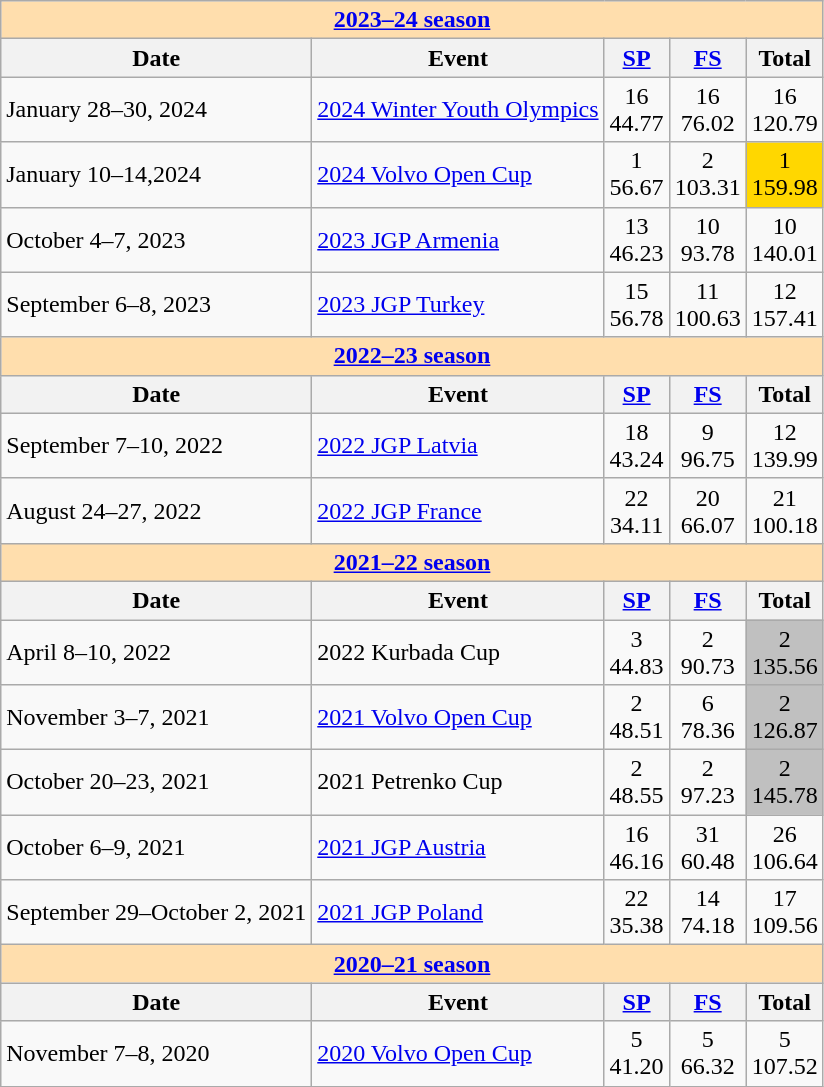<table class="wikitable">
<tr>
<th colspan="6" style="background: #ffdead; text-align:center;"><strong><a href='#'>2023–24 season</a></strong></th>
</tr>
<tr>
<th>Date</th>
<th>Event</th>
<th><a href='#'>SP</a></th>
<th><a href='#'>FS</a></th>
<th>Total</th>
</tr>
<tr>
<td>January 28–30, 2024</td>
<td><a href='#'>2024 Winter Youth Olympics</a></td>
<td align=center>16 <br> 44.77</td>
<td align=center>16 <br> 76.02</td>
<td align=center>16 <br> 120.79</td>
</tr>
<tr>
<td>January 10–14,2024</td>
<td><a href='#'> 2024 Volvo Open Cup</a></td>
<td align=center>1 <br> 56.67</td>
<td align=center>2 <br> 103.31</td>
<td align=center bgcolor=gold>1 <br> 159.98</td>
</tr>
<tr>
<td>October 4–7, 2023</td>
<td><a href='#'>2023 JGP Armenia</a></td>
<td align=center>13 <br> 46.23</td>
<td align=center>10 <br> 93.78</td>
<td align=center>10 <br> 140.01</td>
</tr>
<tr>
<td>September 6–8, 2023</td>
<td><a href='#'>2023 JGP Turkey</a></td>
<td align=center>15 <br> 56.78</td>
<td align=center>11 <br> 100.63</td>
<td align=center>12 <br> 157.41</td>
</tr>
<tr>
<th colspan="6" style="background: #ffdead; text-align:center;"><strong><a href='#'>2022–23 season</a></strong></th>
</tr>
<tr>
<th>Date</th>
<th>Event</th>
<th><a href='#'>SP</a></th>
<th><a href='#'>FS</a></th>
<th>Total</th>
</tr>
<tr>
<td>September 7–10, 2022</td>
<td><a href='#'>2022 JGP Latvia</a></td>
<td align=center>18 <br> 43.24</td>
<td align=center>9 <br> 96.75</td>
<td align=center>12 <br> 139.99</td>
</tr>
<tr>
<td>August 24–27, 2022</td>
<td><a href='#'>2022 JGP France</a></td>
<td align=center>22 <br> 34.11</td>
<td align=center>20 <br> 66.07</td>
<td align=center>21 <br> 100.18</td>
</tr>
<tr>
<th colspan="6" style="background: #ffdead; text-align:center;"><strong><a href='#'>2021–22 season</a></strong></th>
</tr>
<tr>
<th>Date</th>
<th>Event</th>
<th><a href='#'>SP</a></th>
<th><a href='#'>FS</a></th>
<th>Total</th>
</tr>
<tr>
<td>April 8–10, 2022</td>
<td>2022 Kurbada Cup</td>
<td align=center>3 <br> 44.83</td>
<td align=center>2 <br> 90.73</td>
<td align=center bgcolor=silver>2 <br> 135.56</td>
</tr>
<tr>
<td>November 3–7, 2021</td>
<td><a href='#'>2021 Volvo Open Cup</a></td>
<td align=center>2 <br> 48.51</td>
<td align=center>6 <br> 78.36</td>
<td align=center bgcolor=silver>2 <br> 126.87</td>
</tr>
<tr>
<td>October 20–23, 2021</td>
<td>2021 Petrenko Cup</td>
<td align=center>2 <br> 48.55</td>
<td align=center>2 <br> 97.23</td>
<td align=center bgcolor=silver>2 <br> 145.78</td>
</tr>
<tr>
<td>October 6–9, 2021</td>
<td><a href='#'>2021 JGP Austria</a></td>
<td align=center>16 <br> 46.16</td>
<td align=center>31 <br> 60.48</td>
<td align=center>26 <br> 106.64</td>
</tr>
<tr>
<td>September 29–October 2, 2021</td>
<td><a href='#'>2021 JGP Poland</a></td>
<td align=center>22 <br> 35.38</td>
<td align=center>14 <br> 74.18</td>
<td align=center>17 <br> 109.56</td>
</tr>
<tr>
<th colspan="6" style="background: #ffdead; text-align:center;"><strong><a href='#'>2020–21 season</a></strong></th>
</tr>
<tr>
<th>Date</th>
<th>Event</th>
<th><a href='#'>SP</a></th>
<th><a href='#'>FS</a></th>
<th>Total</th>
</tr>
<tr>
<td>November 7–8, 2020</td>
<td><a href='#'>2020 Volvo Open Cup</a></td>
<td align=center>5 <br> 41.20</td>
<td align=center>5 <br> 66.32</td>
<td align=center>5 <br> 107.52</td>
</tr>
</table>
